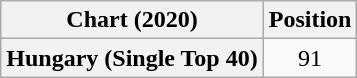<table class="wikitable plainrowheaders" style="text-align:center">
<tr>
<th scope="col">Chart (2020)</th>
<th scope="col">Position</th>
</tr>
<tr>
<th scope="row">Hungary (Single Top 40)</th>
<td>91</td>
</tr>
</table>
